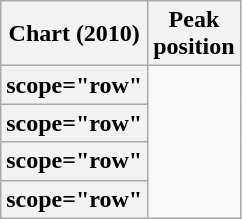<table class="wikitable sortable plainrowheaders" style="text-align:center">
<tr>
<th scope="col">Chart (2010)</th>
<th scope="col">Peak<br>position</th>
</tr>
<tr>
<th>scope="row"</th>
</tr>
<tr>
<th>scope="row"</th>
</tr>
<tr>
<th>scope="row"</th>
</tr>
<tr>
<th>scope="row"</th>
</tr>
</table>
